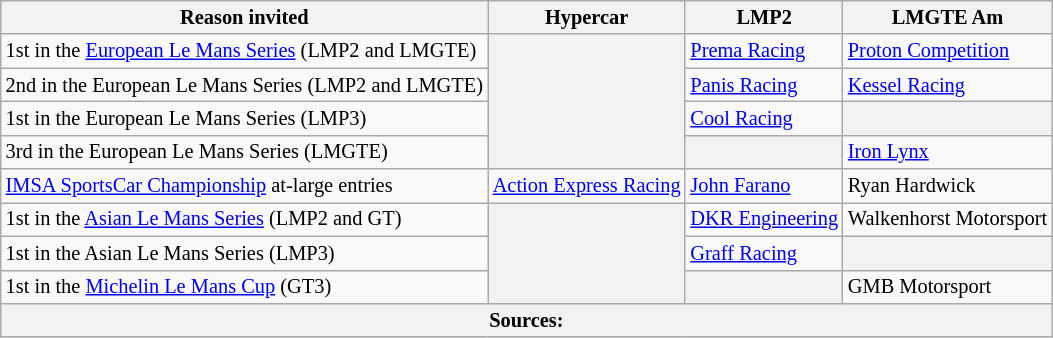<table class="wikitable" style="font-size: 85%;">
<tr>
<th scope="col">Reason invited</th>
<th scope="col">Hypercar</th>
<th scope="col">LMP2</th>
<th scope="col">LMGTE Am</th>
</tr>
<tr>
<td nowrap>1st in the <a href='#'>European Le Mans Series</a> (LMP2 and LMGTE)</td>
<th rowspan="4" nowrap></th>
<td nowrap> <a href='#'>Prema Racing</a></td>
<td colspan="1" nowrap> <a href='#'>Proton Competition</a></td>
</tr>
<tr>
<td nowrap>2nd in the European Le Mans Series (LMP2 and LMGTE)</td>
<td rowspan="1" nowrap> <a href='#'>Panis Racing</a></td>
<td colspan="1" nowrap> <a href='#'>Kessel Racing</a></td>
</tr>
<tr>
<td nowrap>1st in the European Le Mans Series (LMP3)</td>
<td rowspan="1" nowrap> <a href='#'>Cool Racing</a></td>
<th colspan="1"></th>
</tr>
<tr>
<td nowrap>3rd in the European Le Mans Series (LMGTE)</td>
<th colspan="1"></th>
<td rowspan="1" nowrap> <a href='#'>Iron Lynx</a></td>
</tr>
<tr>
<td nowrap><a href='#'>IMSA SportsCar Championship</a> at-large entries</td>
<td nowrap> <a href='#'>Action Express Racing</a></td>
<td nowrap> <a href='#'>John Farano</a></td>
<td nowrap> Ryan Hardwick</td>
</tr>
<tr>
<td nowrap>1st in the <a href='#'>Asian Le Mans Series</a> (LMP2 and GT)</td>
<th rowspan="3"></th>
<td rowspan="1" nowrap> <a href='#'>DKR Engineering</a></td>
<td colspan="1" nowrap> Walkenhorst Motorsport</td>
</tr>
<tr>
<td nowrap>1st in the Asian Le Mans Series (LMP3)</td>
<td colspan="1" nowrap> <a href='#'>Graff Racing</a></td>
<th rowspan="1"></th>
</tr>
<tr>
<td nowrap>1st in the <a href='#'>Michelin Le Mans Cup</a> (GT3)</td>
<th colspan="1"></th>
<td nowrap> GMB Motorsport</td>
</tr>
<tr>
<th colspan=6>Sources:</th>
</tr>
</table>
